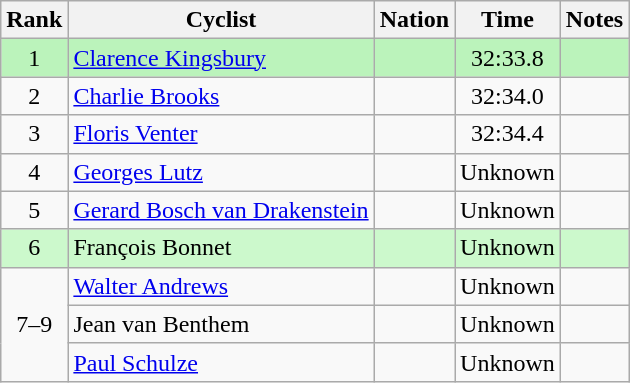<table class="wikitable sortable">
<tr>
<th>Rank</th>
<th>Cyclist</th>
<th>Nation</th>
<th>Time</th>
<th>Notes</th>
</tr>
<tr bgcolor=bbf3bb>
<td align=center>1</td>
<td><a href='#'>Clarence Kingsbury</a></td>
<td></td>
<td align=center>32:33.8</td>
<td align=center></td>
</tr>
<tr>
<td align=center>2</td>
<td><a href='#'>Charlie Brooks</a></td>
<td></td>
<td align=center>32:34.0</td>
<td></td>
</tr>
<tr>
<td align=center>3</td>
<td><a href='#'>Floris Venter</a></td>
<td></td>
<td align=center>32:34.4</td>
<td></td>
</tr>
<tr>
<td align=center>4</td>
<td><a href='#'>Georges Lutz</a></td>
<td></td>
<td align=center>Unknown</td>
<td></td>
</tr>
<tr>
<td align=center>5</td>
<td><a href='#'>Gerard Bosch van Drakenstein</a></td>
<td></td>
<td align=center>Unknown</td>
<td></td>
</tr>
<tr bgcolor=ccf9cc>
<td align=center>6</td>
<td>François Bonnet</td>
<td></td>
<td align=center>Unknown</td>
<td align=center></td>
</tr>
<tr>
<td align=center rowspan=3>7–9</td>
<td><a href='#'>Walter Andrews</a></td>
<td></td>
<td align=center>Unknown</td>
<td></td>
</tr>
<tr>
<td>Jean van Benthem</td>
<td></td>
<td align=center>Unknown</td>
<td></td>
</tr>
<tr>
<td><a href='#'>Paul Schulze</a></td>
<td></td>
<td align=center>Unknown</td>
<td></td>
</tr>
</table>
